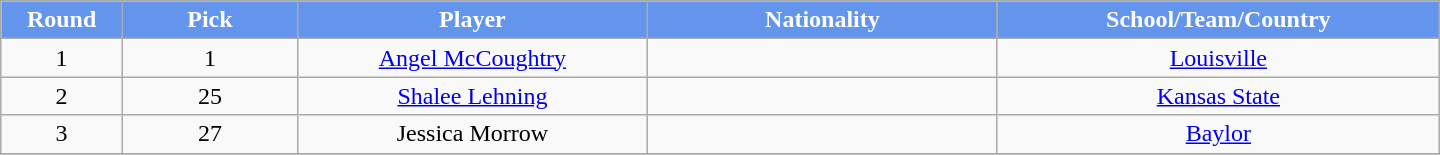<table class="wikitable" style="text-align:center; width:60em">
<tr>
<th style="background:#6495ED; color:white;" width="2%">Round</th>
<th style="background:#6495ED; color:white;" width="5%">Pick</th>
<th style="background:#6495ED; color:white;" width="10%">Player</th>
<th style="background:#6495ED; color:white;" width="10%">Nationality</th>
<th style="background:#6495ED; color:white;" width="10%">School/Team/Country</th>
</tr>
<tr>
<td>1</td>
<td>1</td>
<td><a href='#'>Angel McCoughtry</a></td>
<td></td>
<td><a href='#'>Louisville</a></td>
</tr>
<tr>
<td>2</td>
<td>25</td>
<td><a href='#'>Shalee Lehning</a></td>
<td></td>
<td><a href='#'>Kansas State</a></td>
</tr>
<tr>
<td>3</td>
<td>27</td>
<td>Jessica Morrow</td>
<td></td>
<td><a href='#'>Baylor</a></td>
</tr>
<tr>
</tr>
</table>
